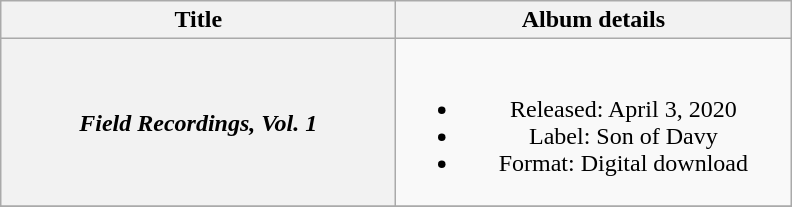<table class="wikitable plainrowheaders" style="text-align:center;">
<tr>
<th style="width:16em;">Title</th>
<th style="width:16em;">Album details</th>
</tr>
<tr>
<th scope="row"><em>Field Recordings, Vol. 1</em></th>
<td><br><ul><li>Released: April 3, 2020</li><li>Label: Son of Davy</li><li>Format: Digital download</li></ul></td>
</tr>
<tr>
</tr>
</table>
